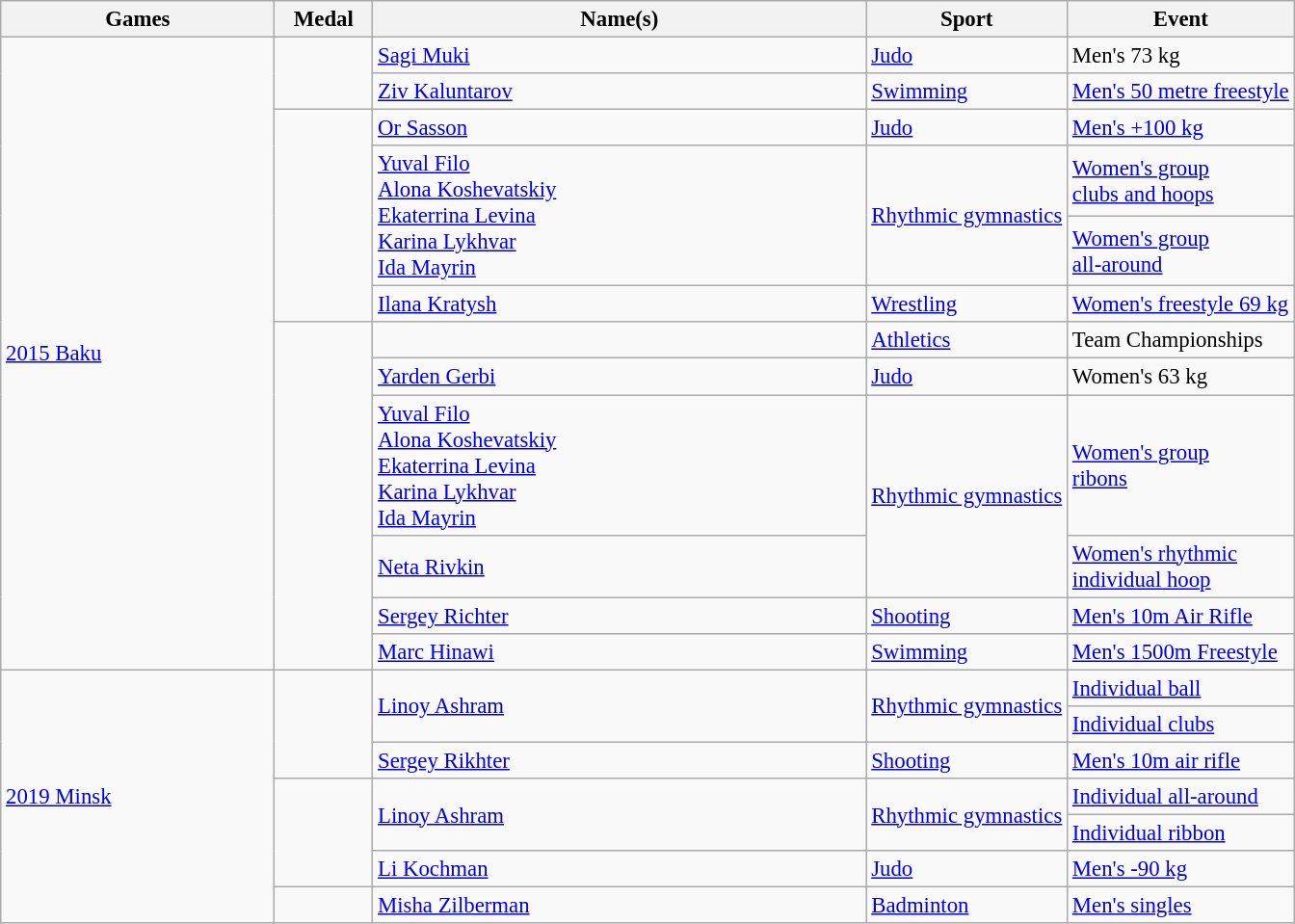<table class="wikitable sortable" style="font-size: 95%;">
<tr>
<th style="width:12em">Games</th>
<th style="width:4em">Medal</th>
<th style="width:22em">Name(s)</th>
<th>Sport</th>
<th>Event</th>
</tr>
<tr>
<td rowspan=12> <a href='#'>2015 Baku</a></td>
<td rowspan=2></td>
<td><a href='#'>Sagi Muki</a></td>
<td> <a href='#'>Judo</a></td>
<td>Men's 73 kg</td>
</tr>
<tr>
<td><a href='#'>Ziv Kaluntarov</a></td>
<td> <a href='#'>Swimming</a></td>
<td><a href='#'>Men's 50 metre freestyle</a></td>
</tr>
<tr>
<td rowspan=4></td>
<td><a href='#'>Or Sasson</a></td>
<td> <a href='#'>Judo</a></td>
<td><a href='#'>Men's +100 kg</a></td>
</tr>
<tr>
<td rowspan=2><a href='#'>Yuval Filo</a><br><a href='#'>Alona Koshevatskiy</a><br><a href='#'>Ekaterrina Levina</a><br><a href='#'>Karina Lykhvar</a><br><a href='#'>Ida Mayrin</a></td>
<td rowspan=2> <a href='#'>Rhythmic gymnastics</a></td>
<td><a href='#'>Women's group<br>clubs and hoops</a></td>
</tr>
<tr>
<td><a href='#'>Women's group<br>all-around</a></td>
</tr>
<tr>
<td><a href='#'>Ilana Kratysh</a></td>
<td> <a href='#'>Wrestling</a></td>
<td><a href='#'>Women's freestyle 69 kg</a></td>
</tr>
<tr>
<td rowspan=6></td>
<td></td>
<td> <a href='#'>Athletics</a></td>
<td>Team Championships</td>
</tr>
<tr>
<td><a href='#'>Yarden Gerbi</a></td>
<td> <a href='#'>Judo</a></td>
<td>Women's 63 kg</td>
</tr>
<tr>
<td><a href='#'>Yuval Filo</a><br><a href='#'>Alona Koshevatskiy</a><br><a href='#'>Ekaterrina Levina</a><br><a href='#'>Karina Lykhvar</a><br><a href='#'>Ida Mayrin</a></td>
<td rowspan=2> <a href='#'>Rhythmic gymnastics</a></td>
<td><a href='#'>Women's group<br>ribons</a></td>
</tr>
<tr>
<td><a href='#'>Neta Rivkin</a></td>
<td><a href='#'>Women's rhythmic<br>individual hoop</a></td>
</tr>
<tr>
<td><a href='#'>Sergey Richter</a></td>
<td> <a href='#'>Shooting</a></td>
<td><a href='#'>Men's 10m Air Rifle</a></td>
</tr>
<tr>
<td><a href='#'>Marc Hinawi</a></td>
<td> <a href='#'>Swimming</a></td>
<td><a href='#'>Men's 1500m Freestyle</a></td>
</tr>
<tr>
<td rowspan=7> <a href='#'>2019 Minsk</a></td>
<td rowspan=3></td>
<td rowspan=2><a href='#'>Linoy Ashram</a></td>
<td rowspan=2> <a href='#'>Rhythmic gymnastics</a></td>
<td><a href='#'>Individual ball</a></td>
</tr>
<tr>
<td><a href='#'>Individual clubs</a></td>
</tr>
<tr>
<td><a href='#'>Sergey Rikhter</a></td>
<td> <a href='#'>Shooting</a></td>
<td><a href='#'>Men's 10m air rifle</a></td>
</tr>
<tr>
<td rowspan=3></td>
<td rowspan=2><a href='#'>Linoy Ashram</a></td>
<td rowspan=2> <a href='#'>Rhythmic gymnastics</a></td>
<td><a href='#'>Individual all-around</a></td>
</tr>
<tr>
<td><a href='#'>Individual ribbon</a></td>
</tr>
<tr>
<td><a href='#'>Li Kochman</a></td>
<td> <a href='#'>Judo</a></td>
<td><a href='#'>Men's -90 kg</a></td>
</tr>
<tr>
<td></td>
<td><a href='#'>Misha Zilberman</a></td>
<td> <a href='#'>Badminton</a></td>
<td><a href='#'>Men's singles</a></td>
</tr>
</table>
